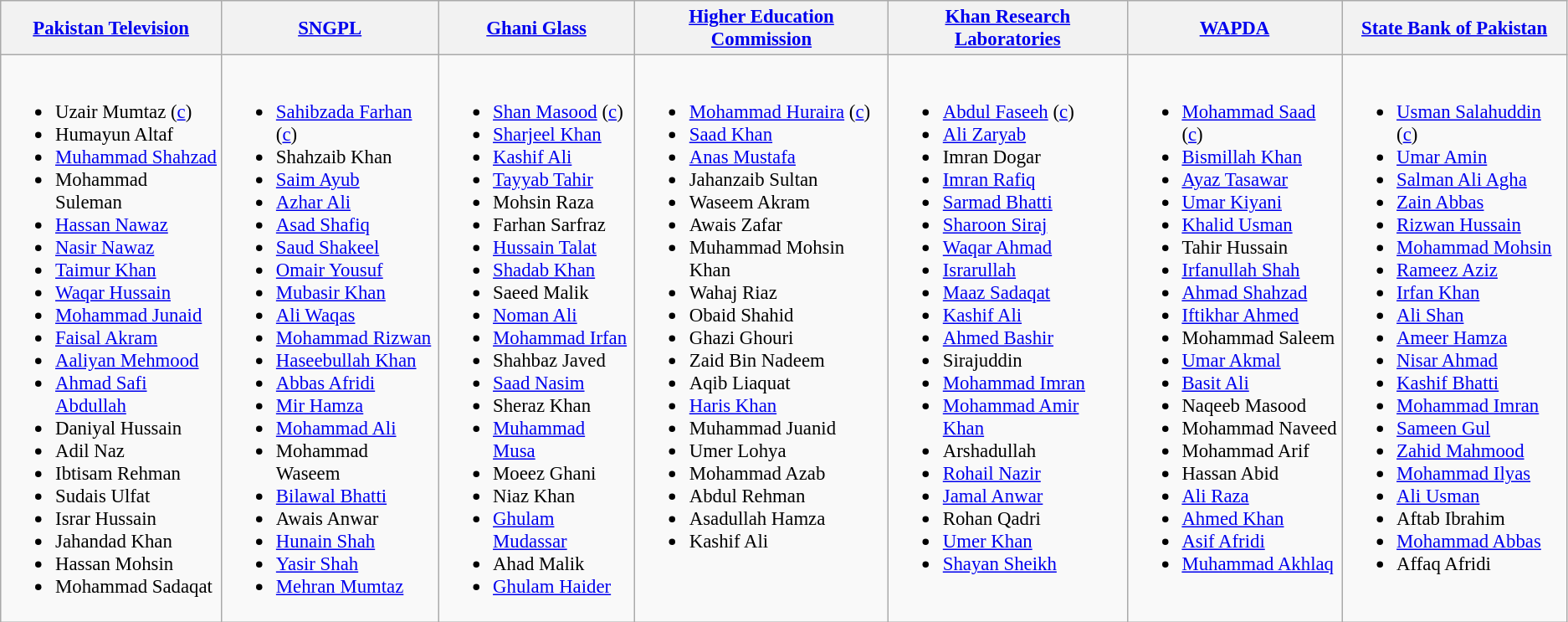<table class="wikitable" style="font-size:95%;">
<tr>
<th><a href='#'>Pakistan Television</a></th>
<th><a href='#'>SNGPL</a></th>
<th><a href='#'>Ghani Glass</a></th>
<th><a href='#'>Higher Education Commission</a></th>
<th><a href='#'>Khan Research Laboratories</a></th>
<th><a href='#'>WAPDA</a></th>
<th><a href='#'>State Bank of Pakistan</a></th>
</tr>
<tr>
<td valign="top"><br><ul><li>Uzair Mumtaz (<a href='#'>c</a>)</li><li>Humayun Altaf</li><li><a href='#'>Muhammad Shahzad</a></li><li>Mohammad Suleman</li><li><a href='#'>Hassan Nawaz</a></li><li><a href='#'>Nasir Nawaz</a></li><li><a href='#'>Taimur Khan</a></li><li><a href='#'>Waqar Hussain</a></li><li><a href='#'>Mohammad Junaid</a></li><li><a href='#'>Faisal Akram</a></li><li><a href='#'>Aaliyan Mehmood</a></li><li><a href='#'>Ahmad Safi Abdullah</a></li><li>Daniyal Hussain</li><li>Adil Naz</li><li>Ibtisam Rehman</li><li>Sudais Ulfat</li><li>Israr Hussain</li><li>Jahandad Khan</li><li>Hassan Mohsin</li><li>Mohammad Sadaqat</li></ul></td>
<td valign="top"><br><ul><li><a href='#'>Sahibzada Farhan</a> (<a href='#'>c</a>)</li><li>Shahzaib Khan</li><li><a href='#'>Saim Ayub</a></li><li><a href='#'>Azhar Ali</a></li><li><a href='#'>Asad Shafiq</a></li><li><a href='#'>Saud Shakeel</a></li><li><a href='#'>Omair Yousuf</a></li><li><a href='#'>Mubasir Khan</a></li><li><a href='#'>Ali Waqas</a></li><li><a href='#'>Mohammad Rizwan</a></li><li><a href='#'>Haseebullah Khan</a></li><li><a href='#'>Abbas Afridi</a></li><li><a href='#'>Mir Hamza</a></li><li><a href='#'>Mohammad Ali</a></li><li>Mohammad Waseem</li><li><a href='#'>Bilawal Bhatti</a></li><li>Awais Anwar</li><li><a href='#'>Hunain Shah</a></li><li><a href='#'>Yasir Shah</a></li><li><a href='#'>Mehran Mumtaz</a></li></ul></td>
<td valign="top"><br><ul><li><a href='#'>Shan Masood</a> (<a href='#'>c</a>)</li><li><a href='#'>Sharjeel Khan</a></li><li><a href='#'>Kashif Ali</a></li><li><a href='#'>Tayyab Tahir</a></li><li>Mohsin Raza</li><li>Farhan Sarfraz</li><li><a href='#'>Hussain Talat</a></li><li><a href='#'>Shadab Khan</a></li><li>Saeed Malik</li><li><a href='#'>Noman Ali</a></li><li><a href='#'>Mohammad Irfan</a></li><li>Shahbaz Javed</li><li><a href='#'>Saad Nasim</a></li><li>Sheraz Khan</li><li><a href='#'>Muhammad Musa</a></li><li>Moeez Ghani</li><li>Niaz Khan</li><li><a href='#'>Ghulam Mudassar</a></li><li>Ahad Malik</li><li><a href='#'>Ghulam Haider</a></li></ul></td>
<td valign="top"><br><ul><li><a href='#'>Mohammad Huraira</a> (<a href='#'>c</a>)</li><li><a href='#'>Saad Khan</a></li><li><a href='#'>Anas Mustafa</a></li><li>Jahanzaib Sultan</li><li>Waseem Akram</li><li>Awais Zafar</li><li>Muhammad Mohsin Khan</li><li>Wahaj Riaz</li><li>Obaid Shahid</li><li>Ghazi Ghouri</li><li>Zaid Bin Nadeem</li><li>Aqib Liaquat</li><li><a href='#'>Haris Khan</a></li><li>Muhammad Juanid</li><li>Umer Lohya</li><li>Mohammad Azab</li><li>Abdul Rehman</li><li>Asadullah Hamza</li><li>Kashif Ali</li></ul></td>
<td valign="top"><br><ul><li><a href='#'>Abdul Faseeh</a> (<a href='#'>c</a>)</li><li><a href='#'>Ali Zaryab</a></li><li>Imran Dogar</li><li><a href='#'>Imran Rafiq</a></li><li><a href='#'>Sarmad Bhatti</a></li><li><a href='#'>Sharoon Siraj</a></li><li><a href='#'>Waqar Ahmad</a></li><li><a href='#'>Israrullah</a></li><li><a href='#'>Maaz Sadaqat</a></li><li><a href='#'>Kashif Ali</a></li><li><a href='#'>Ahmed Bashir</a></li><li>Sirajuddin</li><li><a href='#'>Mohammad Imran</a></li><li><a href='#'>Mohammad Amir Khan</a></li><li>Arshadullah</li><li><a href='#'>Rohail Nazir</a></li><li><a href='#'>Jamal Anwar</a></li><li>Rohan Qadri</li><li><a href='#'>Umer Khan</a></li><li><a href='#'>Shayan Sheikh</a></li></ul></td>
<td valign="top"><br><ul><li><a href='#'>Mohammad Saad</a> (<a href='#'>c</a>)</li><li><a href='#'>Bismillah Khan</a></li><li><a href='#'>Ayaz Tasawar</a></li><li><a href='#'>Umar Kiyani</a></li><li><a href='#'>Khalid Usman</a></li><li>Tahir Hussain</li><li><a href='#'>Irfanullah Shah</a></li><li><a href='#'>Ahmad Shahzad</a></li><li><a href='#'>Iftikhar Ahmed</a></li><li>Mohammad Saleem</li><li><a href='#'>Umar Akmal</a></li><li><a href='#'>Basit Ali</a></li><li>Naqeeb Masood</li><li>Mohammad Naveed</li><li>Mohammad Arif</li><li>Hassan Abid</li><li><a href='#'>Ali Raza</a></li><li><a href='#'>Ahmed Khan</a></li><li><a href='#'>Asif Afridi</a></li><li><a href='#'>Muhammad Akhlaq</a></li></ul></td>
<td valign="top"><br><ul><li><a href='#'>Usman Salahuddin</a> (<a href='#'>c</a>)</li><li><a href='#'>Umar Amin</a></li><li><a href='#'>Salman Ali Agha</a></li><li><a href='#'>Zain Abbas</a></li><li><a href='#'>Rizwan Hussain</a></li><li><a href='#'>Mohammad Mohsin</a></li><li><a href='#'>Rameez Aziz</a></li><li><a href='#'>Irfan Khan</a></li><li><a href='#'>Ali Shan</a></li><li><a href='#'>Ameer Hamza</a></li><li><a href='#'>Nisar Ahmad</a></li><li><a href='#'>Kashif Bhatti</a></li><li><a href='#'>Mohammad Imran</a></li><li><a href='#'>Sameen Gul</a></li><li><a href='#'>Zahid Mahmood</a></li><li><a href='#'>Mohammad Ilyas</a></li><li><a href='#'>Ali Usman</a></li><li>Aftab Ibrahim</li><li><a href='#'>Mohammad Abbas</a></li><li>Affaq Afridi</li></ul></td>
</tr>
</table>
